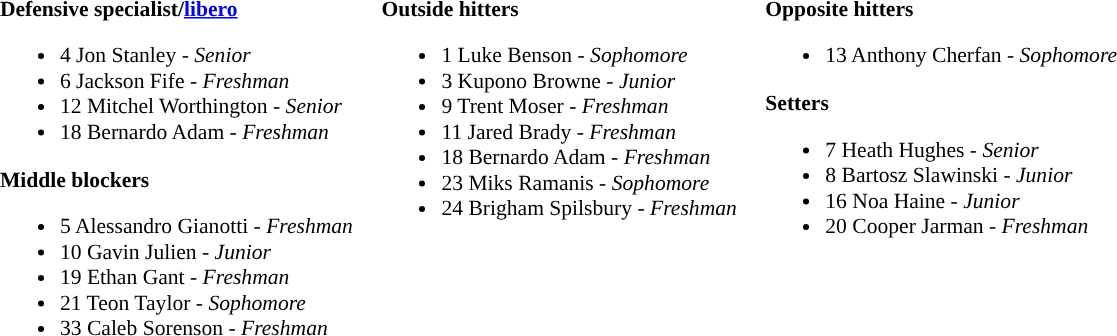<table class="toccolours" style="border-collapse:collapse; font-size:90%;">
<tr>
<td colspan="7"></td>
</tr>
<tr>
</tr>
<tr>
<td width="03"> </td>
<td valign="top"><br><strong>Defensive specialist/<a href='#'>libero</a></strong><ul><li>4 Jon Stanley - <em>Senior</em></li><li>6 Jackson Fife - <em>Freshman</em></li><li>12 Mitchel Worthington - <em>Senior</em></li><li>18 Bernardo Adam - <em>Freshman</em></li></ul><strong>Middle blockers</strong><ul><li>5 Alessandro Gianotti - <em>Freshman</em></li><li>10 Gavin Julien - <em> Junior</em></li><li>19 Ethan Gant - <em>Freshman</em></li><li>21 Teon Taylor  - <em>Sophomore</em></li><li>33 Caleb Sorenson  - <em>Freshman</em></li></ul></td>
<td width="15"> </td>
<td valign="top"><br><strong>Outside hitters</strong><ul><li>1 Luke Benson - <em>Sophomore</em></li><li>3 Kupono Browne - <em>Junior</em></li><li>9 Trent Moser - <em>Freshman</em></li><li>11 Jared Brady - <em>Freshman</em></li><li>18 Bernardo Adam - <em>Freshman</em></li><li>23 Miks Ramanis - <em>Sophomore</em></li><li>24 Brigham Spilsbury - <em>Freshman</em></li></ul></td>
<td width="15"> </td>
<td valign="top"><br><strong>Opposite hitters</strong><ul><li>13 Anthony Cherfan - <em>Sophomore</em></li></ul><strong>Setters</strong><ul><li>7 Heath Hughes - <em>Senior</em></li><li>8 Bartosz Slawinski - <em>Junior</em></li><li>16 Noa Haine - <em>Junior</em></li><li>20 Cooper Jarman - <em>Freshman</em></li></ul></td>
<td width="20"> </td>
</tr>
</table>
